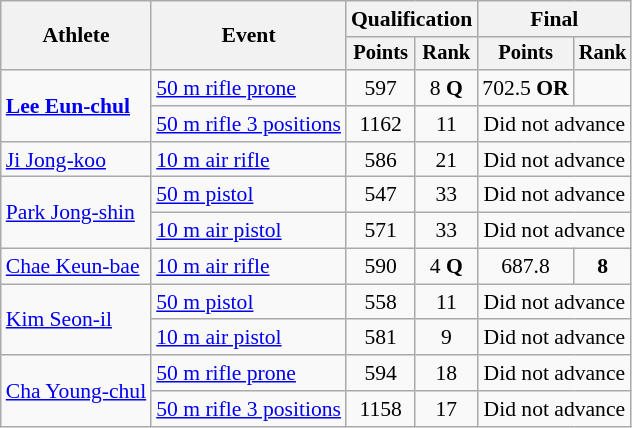<table class="wikitable" style="font-size:90%">
<tr>
<th rowspan="2">Athlete</th>
<th rowspan="2">Event</th>
<th colspan=2>Qualification</th>
<th colspan=2>Final</th>
</tr>
<tr style="font-size:95%">
<th>Points</th>
<th>Rank</th>
<th>Points</th>
<th>Rank</th>
</tr>
<tr align=center>
<td align=left rowspan=2><strong><a href='#'>Lee Eun-chul</a></strong></td>
<td align=left><a href='#'>50 m rifle prone</a></td>
<td>597</td>
<td>8 <strong>Q</strong></td>
<td>702.5 <strong>OR</strong></td>
<td></td>
</tr>
<tr align=center>
<td align=left><a href='#'>50 m rifle 3 positions</a></td>
<td>1162</td>
<td>11</td>
<td colspan=2>Did not advance</td>
</tr>
<tr align=center>
<td align=left><a href='#'>Ji Jong-koo</a></td>
<td align=left><a href='#'>10 m air rifle</a></td>
<td>586</td>
<td>21</td>
<td colspan=2>Did not advance</td>
</tr>
<tr align=center>
<td align=left rowspan=2><a href='#'>Park Jong-shin</a></td>
<td align=left><a href='#'>50 m pistol</a></td>
<td>547</td>
<td>33</td>
<td colspan=2>Did not advance</td>
</tr>
<tr align=center>
<td align=left><a href='#'>10 m air pistol</a></td>
<td>571</td>
<td>33</td>
<td colspan=2>Did not advance</td>
</tr>
<tr align=center>
<td align=left><a href='#'>Chae Keun-bae</a></td>
<td align=left><a href='#'>10 m air rifle</a></td>
<td>590</td>
<td>4 <strong>Q</strong></td>
<td>687.8</td>
<td><strong>8</strong></td>
</tr>
<tr align=center>
<td align=left rowspan=2><a href='#'>Kim Seon-il</a></td>
<td align=left><a href='#'>50 m pistol</a></td>
<td>558</td>
<td>11</td>
<td colspan=2>Did not advance</td>
</tr>
<tr align=center>
<td align=left><a href='#'>10 m air pistol</a></td>
<td>581</td>
<td>9</td>
<td colspan=2>Did not advance</td>
</tr>
<tr align=center>
<td align=left rowspan=2><a href='#'>Cha Young-chul</a></td>
<td align=left><a href='#'>50 m rifle prone</a></td>
<td>594</td>
<td>18</td>
<td colspan=2>Did not advance</td>
</tr>
<tr align=center>
<td align=left><a href='#'>50 m rifle 3 positions</a></td>
<td>1158</td>
<td>17</td>
<td colspan=2>Did not advance</td>
</tr>
</table>
